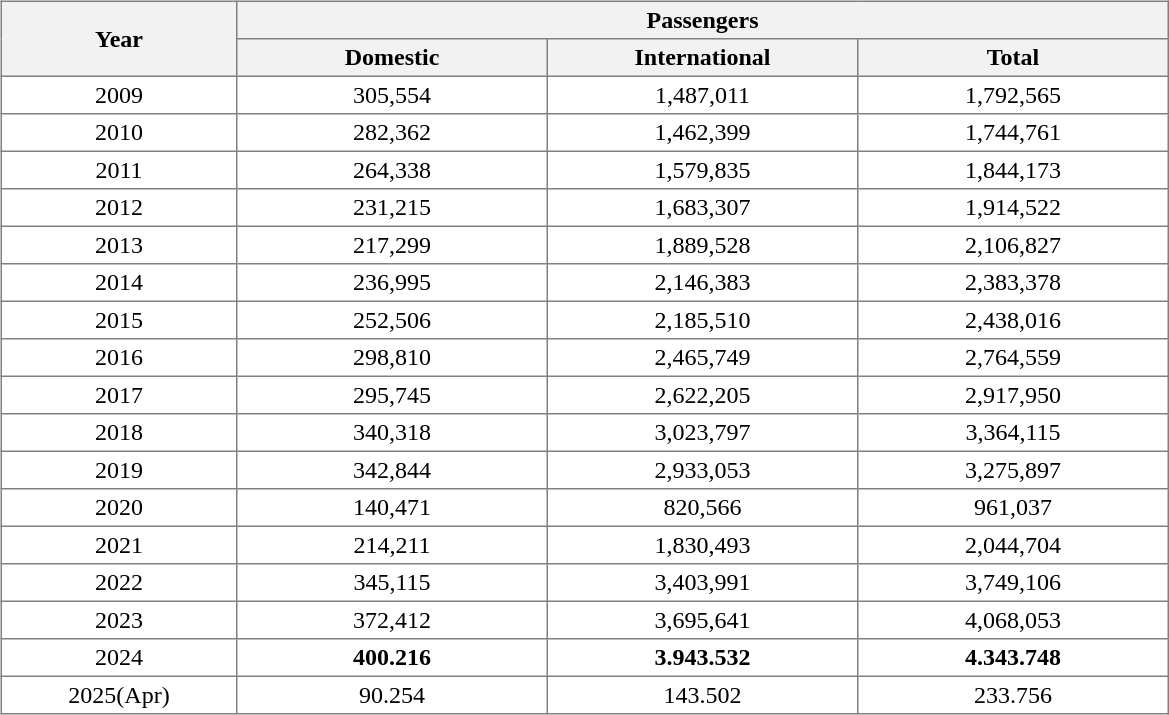<table>
<tr valign="top">
<td><br><table class="toccolours" border="1" cellpadding="3" style="border-collapse:collapse">
<tr style="background:#f2f2f2;">
<th style="text-align:center; width:150px;" rowspan="2">Year</th>
<th style="text-align:center; width:200px;" colspan="3">Passengers</th>
</tr>
<tr style="background:#f2f2f2;">
<th style="text-align:center; width:200px;">Domestic</th>
<th style="text-align:center; width:200px;">International</th>
<th style="text-align:center; width:200px;">Total</th>
</tr>
<tr style="text-align:center;">
<td style="width:150px;">2009</td>
<td style="width:150px;">305,554</td>
<td style="width:150px;">1,487,011</td>
<td style="width:150px;">1,792,565</td>
</tr>
<tr style="text-align:center;">
<td style="width:150px;">2010</td>
<td style="width:150px;">282,362</td>
<td style="width:150px;">1,462,399</td>
<td style="width:150px;">1,744,761</td>
</tr>
<tr style="text-align:center;">
<td style="width:150px;">2011</td>
<td style="width:150px;">264,338</td>
<td style="width:150px;">1,579,835</td>
<td style="width:150px;">1,844,173</td>
</tr>
<tr style="text-align:center;">
<td style="width:150px;">2012</td>
<td style="width:150px;">231,215</td>
<td style="width:150px;">1,683,307</td>
<td style="width:150px;">1,914,522</td>
</tr>
<tr style="text-align:center;">
<td style="width:150px;">2013</td>
<td style="width:150px;">217,299</td>
<td style="width:150px;">1,889,528</td>
<td style="width:150px;">2,106,827</td>
</tr>
<tr style="text-align:center;">
<td style="width:150px;">2014</td>
<td style="width:150px;">236,995</td>
<td style="width:150px;">2,146,383</td>
<td style="width:150px;">2,383,378</td>
</tr>
<tr style="text-align:center;">
<td style="width:150px;">2015</td>
<td style="width:150px;">252,506</td>
<td style="width:150px;">2,185,510</td>
<td style="width:150px;">2,438,016</td>
</tr>
<tr style="text-align:center;">
<td style="width:150px;">2016</td>
<td style="width:150px;">298,810</td>
<td style="width:150px;">2,465,749</td>
<td style="width:150px;">2,764,559</td>
</tr>
<tr style="text-align:center;">
<td style="width:150px;">2017</td>
<td style="width:150px;">295,745</td>
<td style="width:150px;">2,622,205</td>
<td style="width:150px;">2,917,950</td>
</tr>
<tr style="text-align:center;">
<td style="width:150px;">2018</td>
<td style="width:150px;">340,318</td>
<td style="width:150px;">3,023,797</td>
<td style="width:150px;">3,364,115</td>
</tr>
<tr style="text-align:center;">
<td style="width:150px;">2019</td>
<td style="width:150px;">342,844</td>
<td style="width:150px;">2,933,053</td>
<td style="width:150px;">3,275,897</td>
</tr>
<tr style="text-align:center;">
<td style="width:150px;">2020</td>
<td style="width:150px;">140,471</td>
<td style="width:150px;">820,566</td>
<td style="width:150px;">961,037</td>
</tr>
<tr style="text-align:center;">
<td style="width:150px;">2021</td>
<td style="width:150px;">214,211</td>
<td style="width:150px;">1,830,493</td>
<td style="width:150px;">2,044,704</td>
</tr>
<tr style="text-align:center;">
<td style="width:150px;">2022</td>
<td style="width:150px;">345,115</td>
<td style="width:150px;">3,403,991</td>
<td style="width:150px;">3,749,106</td>
</tr>
<tr style="text-align:center;">
<td style="width:150px;">2023</td>
<td style="width:150px;">372,412</td>
<td style="width:150px;">3,695,641</td>
<td style="width:150px;">4,068,053</td>
</tr>
<tr style="text-align:center;">
<td style="width:150px;">2024</td>
<td style="width:150px;"><strong>400.216</strong></td>
<td style="width:150px;"><strong>3.943.532</strong></td>
<td style="width:150px;"><strong>4.343.748</strong></td>
</tr>
<tr style="text-align:center;">
<td style="width:150px;">2025(Apr)</td>
<td style="width:150px;">90.254</td>
<td style="width:150px;">143.502</td>
<td style="width:150px;">233.756</td>
</tr>
</table>
</td>
</tr>
</table>
